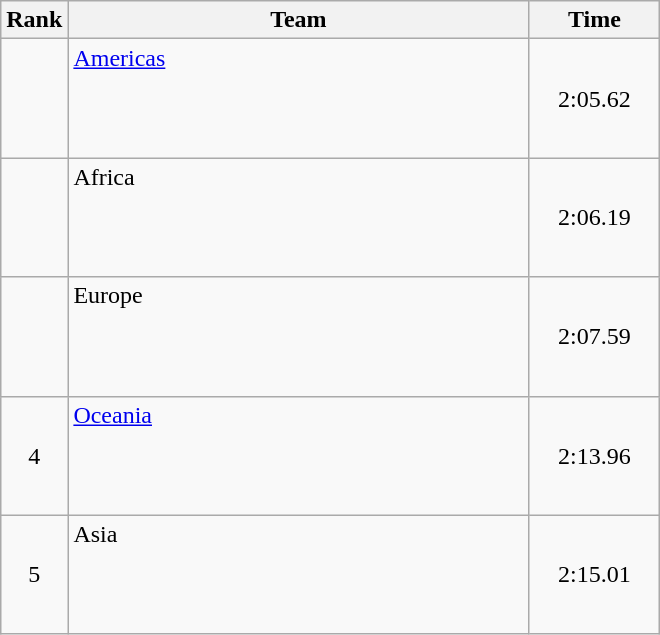<table class="wikitable" style="text-align:center">
<tr>
<th>Rank</th>
<th width=300>Team</th>
<th width=80>Time</th>
</tr>
<tr>
<td></td>
<td align=left><a href='#'>Americas</a><br><small><br><br><br></small></td>
<td>2:05.62</td>
</tr>
<tr>
<td></td>
<td align=left>Africa<br><small><br><br><br></small></td>
<td>2:06.19</td>
</tr>
<tr>
<td></td>
<td align=left>Europe<br><small><br><br><br></small></td>
<td>2:07.59</td>
</tr>
<tr>
<td>4</td>
<td align=left><a href='#'>Oceania</a><br><small><br><br><br></small></td>
<td>2:13.96</td>
</tr>
<tr>
<td>5</td>
<td align=left>Asia<br><small><br><br><br></small></td>
<td>2:15.01</td>
</tr>
</table>
